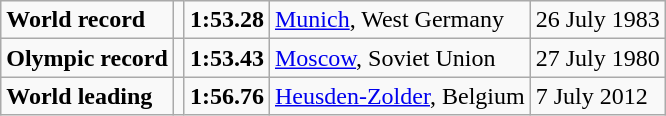<table class="wikitable">
<tr>
<td><strong>World record</strong></td>
<td></td>
<td><strong>1:53.28</strong></td>
<td><a href='#'>Munich</a>, West Germany</td>
<td>26 July 1983</td>
</tr>
<tr>
<td><strong>Olympic record</strong></td>
<td></td>
<td><strong>1:53.43</strong></td>
<td><a href='#'>Moscow</a>, Soviet Union</td>
<td>27 July 1980</td>
</tr>
<tr>
<td><strong>World leading</strong></td>
<td></td>
<td><strong>1:56.76</strong></td>
<td><a href='#'>Heusden-Zolder</a>, Belgium</td>
<td>7 July 2012</td>
</tr>
</table>
